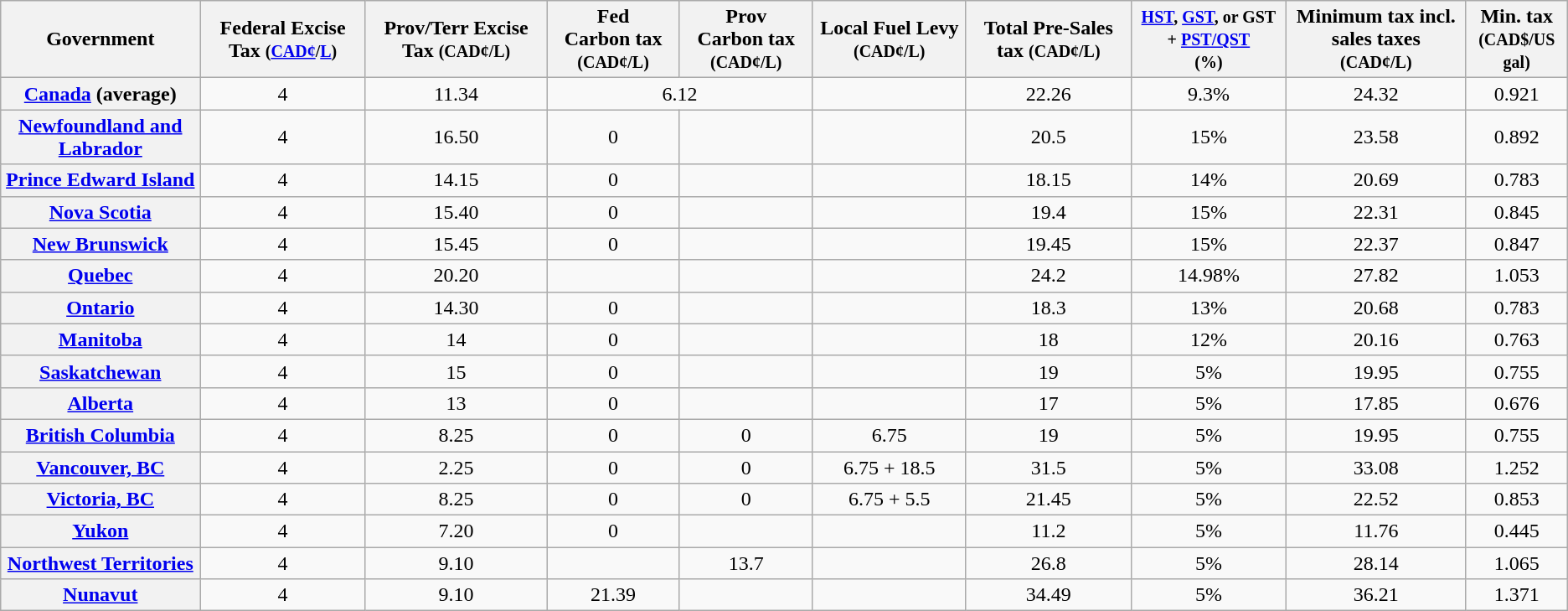<table class="wikitable sortable" style="text-align:center">
<tr>
<th>Government</th>
<th>Federal Excise Tax <small>(<a href='#'>CAD¢</a>/<a href='#'>L</a>)</small> </th>
<th>Prov/Terr Excise Tax <small>(CAD¢/L)</small></th>
<th>Fed<br>Carbon tax <small>(CAD¢/L)</small> </th>
<th>Prov<br>Carbon tax <small>(CAD¢/L)</small></th>
<th>Local Fuel Levy <small>(CAD¢/L)</small></th>
<th>Total Pre-Sales tax <small>(CAD¢/L)</small></th>
<th><small><a href='#'>HST</a>, <a href='#'>GST</a>, or GST + <a href='#'>PST/QST</a><br>(%)</small></th>
<th>Minimum tax incl. sales taxes<br><small>(CAD¢/L)</small></th>
<th>Min. tax<br><small>(CAD$/US gal)</small></th>
</tr>
<tr>
<th><a href='#'>Canada</a> (average)</th>
<td>4</td>
<td>11.34</td>
<td colspan="2">6.12</td>
<td></td>
<td>22.26</td>
<td>9.3%</td>
<td>24.32</td>
<td>0.921</td>
</tr>
<tr>
<th><a href='#'>Newfoundland and Labrador</a></th>
<td>4</td>
<td>16.50 </td>
<td>0</td>
<td></td>
<td></td>
<td>20.5</td>
<td>15%</td>
<td>23.58</td>
<td>0.892</td>
</tr>
<tr>
<th><a href='#'>Prince Edward Island</a></th>
<td>4</td>
<td>14.15 </td>
<td>0</td>
<td></td>
<td></td>
<td>18.15</td>
<td>14%</td>
<td>20.69</td>
<td>0.783</td>
</tr>
<tr>
<th><a href='#'>Nova Scotia</a></th>
<td>4</td>
<td>15.40 </td>
<td>0</td>
<td></td>
<td></td>
<td>19.4</td>
<td>15%</td>
<td>22.31</td>
<td>0.845</td>
</tr>
<tr>
<th><a href='#'>New Brunswick</a></th>
<td>4</td>
<td>15.45 </td>
<td>0</td>
<td></td>
<td></td>
<td>19.45</td>
<td>15%</td>
<td>22.37</td>
<td>0.847</td>
</tr>
<tr>
<th><a href='#'>Quebec</a></th>
<td>4</td>
<td>20.20 </td>
<td></td>
<td></td>
<td></td>
<td>24.2</td>
<td>14.98%</td>
<td>27.82</td>
<td>1.053</td>
</tr>
<tr>
<th><a href='#'>Ontario</a></th>
<td>4</td>
<td>14.30 </td>
<td>0</td>
<td></td>
<td></td>
<td>18.3</td>
<td>13%</td>
<td>20.68</td>
<td>0.783</td>
</tr>
<tr>
<th><a href='#'>Manitoba</a></th>
<td>4</td>
<td>14 </td>
<td>0</td>
<td></td>
<td></td>
<td>18</td>
<td>12%</td>
<td>20.16</td>
<td>0.763</td>
</tr>
<tr>
<th><a href='#'>Saskatchewan</a></th>
<td>4</td>
<td>15 </td>
<td>0</td>
<td></td>
<td></td>
<td>19</td>
<td>5%</td>
<td>19.95</td>
<td>0.755</td>
</tr>
<tr>
<th><a href='#'>Alberta</a></th>
<td>4</td>
<td>13 </td>
<td>0</td>
<td></td>
<td></td>
<td>17</td>
<td>5%</td>
<td>17.85</td>
<td>0.676</td>
</tr>
<tr>
<th><a href='#'>British Columbia</a></th>
<td>4</td>
<td>8.25</td>
<td>0</td>
<td>0</td>
<td>6.75 </td>
<td>19</td>
<td>5%</td>
<td>19.95</td>
<td>0.755</td>
</tr>
<tr>
<th><a href='#'>Vancouver, BC</a></th>
<td>4</td>
<td>2.25 </td>
<td>0</td>
<td>0</td>
<td>6.75 + 18.5 </td>
<td>31.5</td>
<td>5%</td>
<td>33.08</td>
<td>1.252</td>
</tr>
<tr>
<th><a href='#'>Victoria, BC</a></th>
<td>4</td>
<td>8.25</td>
<td>0</td>
<td>0</td>
<td>6.75 + 5.5 </td>
<td>21.45</td>
<td>5%</td>
<td>22.52</td>
<td>0.853</td>
</tr>
<tr>
<th><a href='#'>Yukon</a></th>
<td>4</td>
<td>7.20 </td>
<td>0</td>
<td></td>
<td></td>
<td>11.2</td>
<td>5%</td>
<td>11.76</td>
<td>0.445</td>
</tr>
<tr>
<th><a href='#'>Northwest Territories</a></th>
<td>4</td>
<td>9.10 </td>
<td></td>
<td>13.7</td>
<td></td>
<td>26.8</td>
<td>5%</td>
<td>28.14</td>
<td>1.065</td>
</tr>
<tr>
<th><a href='#'>Nunavut</a></th>
<td>4</td>
<td>9.10 </td>
<td>21.39</td>
<td></td>
<td></td>
<td>34.49</td>
<td>5%</td>
<td>36.21</td>
<td>1.371</td>
</tr>
</table>
